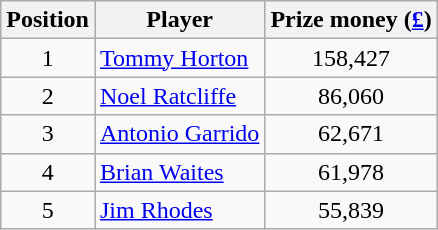<table class=wikitable>
<tr>
<th>Position</th>
<th>Player</th>
<th>Prize money (<a href='#'>£</a>)</th>
</tr>
<tr>
<td align=center>1</td>
<td> <a href='#'>Tommy Horton</a></td>
<td align=center>158,427</td>
</tr>
<tr>
<td align=center>2</td>
<td> <a href='#'>Noel Ratcliffe</a></td>
<td align=center>86,060</td>
</tr>
<tr>
<td align=center>3</td>
<td> <a href='#'>Antonio Garrido</a></td>
<td align=center>62,671</td>
</tr>
<tr>
<td align=center>4</td>
<td> <a href='#'>Brian Waites</a></td>
<td align=center>61,978</td>
</tr>
<tr>
<td align=center>5</td>
<td> <a href='#'>Jim Rhodes</a></td>
<td align=center>55,839</td>
</tr>
</table>
